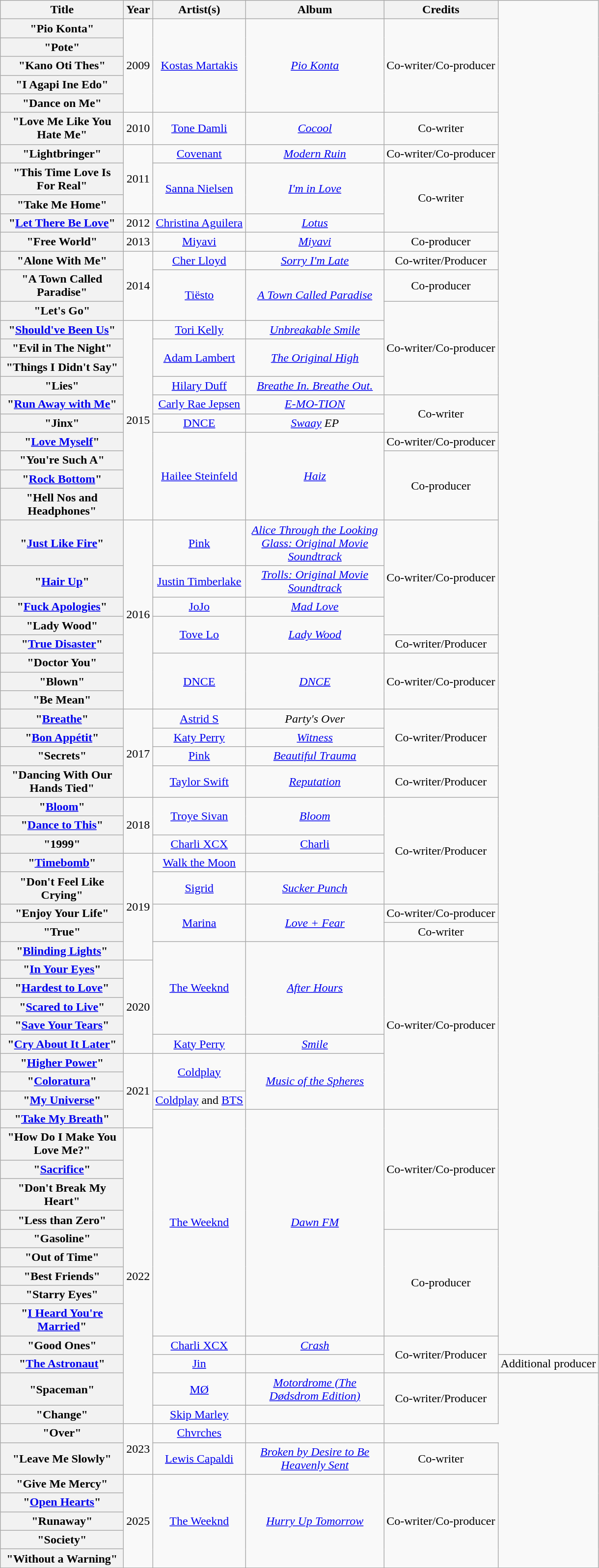<table class="wikitable plainrowheaders" style="text-align:center;">
<tr>
<th scope="col" style="width:160px;">Title</th>
<th scope="col">Year</th>
<th scope="col">Artist(s)</th>
<th scope="col" style="width:180px;">Album</th>
<th scope="col">Credits</th>
</tr>
<tr>
<th scope="row">"Pio Konta"</th>
<td rowspan="5">2009</td>
<td rowspan="5"><a href='#'>Kostas Martakis</a></td>
<td rowspan="5"><em><a href='#'>Pio Konta</a></em></td>
<td rowspan="5">Co-writer/Co-producer</td>
</tr>
<tr>
<th scope="row">"Pote"</th>
</tr>
<tr>
<th scope="row">"Kano Oti Thes"</th>
</tr>
<tr>
<th scope="row">"I Agapi Ine Edo"</th>
</tr>
<tr>
<th scope="row">"Dance on Me"</th>
</tr>
<tr>
<th scope="row">"Love Me Like You Hate Me"</th>
<td>2010</td>
<td><a href='#'>Tone Damli</a></td>
<td><em><a href='#'>Cocool</a></em></td>
<td>Co-writer</td>
</tr>
<tr>
<th scope="row">"Lightbringer"<br></th>
<td rowspan="3">2011</td>
<td><a href='#'>Covenant</a></td>
<td><em><a href='#'>Modern Ruin</a></em></td>
<td>Co-writer/Co-producer</td>
</tr>
<tr>
<th scope="row">"This Time Love Is For Real"</th>
<td rowspan="2"><a href='#'>Sanna Nielsen</a></td>
<td rowspan="2"><em><a href='#'>I'm in Love</a></em></td>
<td rowspan="3">Co-writer</td>
</tr>
<tr>
<th scope="row">"Take Me Home"</th>
</tr>
<tr>
<th scope="row">"<a href='#'>Let There Be Love</a>"</th>
<td>2012</td>
<td><a href='#'>Christina Aguilera</a></td>
<td><em><a href='#'>Lotus</a></em></td>
</tr>
<tr>
<th scope="row">"Free World"</th>
<td>2013</td>
<td><a href='#'>Miyavi</a></td>
<td><em><a href='#'>Miyavi</a></em></td>
<td>Co-producer</td>
</tr>
<tr>
<th scope="row">"Alone With Me"</th>
<td rowspan="3">2014</td>
<td><a href='#'>Cher Lloyd</a></td>
<td><em><a href='#'>Sorry I'm Late</a></em></td>
<td>Co-writer/Producer</td>
</tr>
<tr>
<th scope="row">"A Town Called Paradise"<br></th>
<td rowspan="2"><a href='#'>Tiësto</a></td>
<td rowspan="2"><em><a href='#'>A Town Called Paradise</a></em></td>
<td>Co-producer</td>
</tr>
<tr>
<th scope="row">"Let's Go"<br></th>
<td rowspan="5">Co-writer/Co-producer</td>
</tr>
<tr>
<th scope="row">"<a href='#'>Should've Been Us</a>"</th>
<td rowspan="10">2015</td>
<td><a href='#'>Tori Kelly</a></td>
<td><em><a href='#'>Unbreakable Smile</a></em></td>
</tr>
<tr>
<th scope="row">"Evil in The Night"</th>
<td rowspan="2"><a href='#'>Adam Lambert</a></td>
<td rowspan="2"><em><a href='#'>The Original High</a></em></td>
</tr>
<tr>
<th scope="row">"Things I Didn't Say"</th>
</tr>
<tr>
<th scope="row">"Lies"</th>
<td><a href='#'>Hilary Duff</a></td>
<td><em><a href='#'>Breathe In. Breathe Out.</a></em></td>
</tr>
<tr>
<th scope="row">"<a href='#'>Run Away with Me</a>"</th>
<td><a href='#'>Carly Rae Jepsen</a></td>
<td><em><a href='#'>E-MO-TION</a></em></td>
<td rowspan="2">Co-writer</td>
</tr>
<tr>
<th scope="row">"Jinx"</th>
<td><a href='#'>DNCE</a></td>
<td><em><a href='#'>Swaay</a> EP</em></td>
</tr>
<tr>
<th scope="row">"<a href='#'>Love Myself</a>"</th>
<td rowspan="4"><a href='#'>Hailee Steinfeld</a></td>
<td rowspan="4"><em><a href='#'>Haiz</a></em></td>
<td>Co-writer/Co-producer</td>
</tr>
<tr>
<th scope="row">"You're Such A"</th>
<td rowspan="3">Co-producer</td>
</tr>
<tr>
<th scope="row">"<a href='#'>Rock Bottom</a>"<br></th>
</tr>
<tr>
<th scope="row">"Hell Nos and Headphones"</th>
</tr>
<tr>
<th scope="row">"<a href='#'>Just Like Fire</a>"</th>
<td rowspan="8">2016</td>
<td><a href='#'>Pink</a></td>
<td><em><a href='#'>Alice Through the Looking Glass: Original Movie Soundtrack</a></em></td>
<td rowspan="4">Co-writer/Co-producer</td>
</tr>
<tr>
<th scope="row">"<a href='#'>Hair Up</a>"<br></th>
<td><a href='#'>Justin Timberlake</a></td>
<td><em><a href='#'>Trolls: Original Movie Soundtrack</a></em></td>
</tr>
<tr>
<th scope="row">"<a href='#'>Fuck Apologies</a>"<br></th>
<td><a href='#'>JoJo</a></td>
<td><em><a href='#'>Mad Love</a></em></td>
</tr>
<tr>
<th scope="row">"Lady Wood"</th>
<td rowspan="2"><a href='#'>Tove Lo</a></td>
<td rowspan="2"><em><a href='#'>Lady Wood</a></em></td>
</tr>
<tr>
<th scope="row">"<a href='#'>True Disaster</a>"</th>
<td>Co-writer/Producer</td>
</tr>
<tr>
<th scope="row">"Doctor You"</th>
<td rowspan="3"><a href='#'>DNCE</a></td>
<td rowspan="3"><em><a href='#'>DNCE</a></em></td>
<td rowspan="3">Co-writer/Co-producer</td>
</tr>
<tr>
<th scope="row">"Blown"<br></th>
</tr>
<tr>
<th scope="row">"Be Mean"</th>
</tr>
<tr>
<th scope="row">"<a href='#'>Breathe</a>"</th>
<td rowspan="4">2017</td>
<td><a href='#'>Astrid S</a></td>
<td><em>Party's Over</em></td>
<td rowspan="3">Co-writer/Producer</td>
</tr>
<tr>
<th scope="row">"<a href='#'>Bon Appétit</a>"<br></th>
<td><a href='#'>Katy Perry</a></td>
<td><em><a href='#'>Witness</a></em></td>
</tr>
<tr>
<th scope="row">"Secrets"</th>
<td><a href='#'>Pink</a></td>
<td><em><a href='#'>Beautiful Trauma</a></em></td>
</tr>
<tr>
<th scope="row">"Dancing With Our Hands Tied"</th>
<td><a href='#'>Taylor Swift</a></td>
<td><em><a href='#'>Reputation</a></em></td>
<td>Co-writer/Producer</td>
</tr>
<tr>
<th scope="row">"<a href='#'>Bloom</a>"</th>
<td rowspan="3">2018</td>
<td rowspan="2"><a href='#'>Troye Sivan</a></td>
<td rowspan="2"><em><a href='#'>Bloom</a></em></td>
<td rowspan="5">Co-writer/Producer</td>
</tr>
<tr>
<th scope="row">"<a href='#'>Dance to This</a>" <br></th>
</tr>
<tr>
<th scope="row">"1999"<br></th>
<td><a href='#'>Charli XCX</a></td>
<td><a href='#'>Charli</a></td>
</tr>
<tr>
<th scope="row">"<a href='#'>Timebomb</a>"</th>
<td rowspan="5">2019</td>
<td><a href='#'>Walk the Moon</a></td>
<td></td>
</tr>
<tr>
<th scope="row">"Don't Feel Like Crying"</th>
<td><a href='#'>Sigrid</a></td>
<td><em><a href='#'>Sucker Punch</a></em></td>
</tr>
<tr>
<th scope="row">"Enjoy Your Life"</th>
<td rowspan="2"><a href='#'>Marina</a></td>
<td rowspan="2"><em><a href='#'>Love + Fear</a></em></td>
<td>Co-writer/Co-producer</td>
</tr>
<tr>
<th scope="row">"True"</th>
<td>Co-writer</td>
</tr>
<tr>
<th scope="row">"<a href='#'>Blinding Lights</a>"</th>
<td rowspan="5"><a href='#'>The Weeknd</a></td>
<td rowspan="5"><em><a href='#'>After Hours</a></em></td>
<td rowspan="9">Co-writer/Co-producer</td>
</tr>
<tr>
<th scope="row">"<a href='#'>In Your Eyes</a>"</th>
<td rowspan="5">2020</td>
</tr>
<tr>
<th scope="row">"<a href='#'>Hardest to Love</a>"</th>
</tr>
<tr>
<th scope="row">"<a href='#'>Scared to Live</a>"</th>
</tr>
<tr>
<th scope= "row">"<a href='#'>Save Your Tears</a>"</th>
</tr>
<tr>
<th scope= "row">"<a href='#'>Cry About It Later</a>"</th>
<td rowspan="1"><a href='#'>Katy Perry</a></td>
<td rowspan="1"><a href='#'><em>Smile</em></a></td>
</tr>
<tr>
<th scope="row">"<a href='#'>Higher Power</a>"</th>
<td rowspan="4">2021</td>
<td rowspan="2"><a href='#'>Coldplay</a></td>
<td rowspan="3"><a href='#'><em>Music of the Spheres</em></a></td>
</tr>
<tr>
<th scope="row">"<a href='#'>Coloratura</a>"</th>
</tr>
<tr>
<th scope="row">"<a href='#'>My Universe</a>"</th>
<td><a href='#'>Coldplay</a> and <a href='#'>BTS</a></td>
</tr>
<tr>
<th scope="row">"<a href='#'>Take My Breath</a>"</th>
<td rowspan="10"><a href='#'>The Weeknd</a></td>
<td rowspan="10"><em><a href='#'>Dawn FM</a></em></td>
<td rowspan="5">Co-writer/Co-producer</td>
</tr>
<tr>
<th scope="row">"How Do I Make You Love Me?"</th>
<td rowspan="13">2022</td>
</tr>
<tr>
<th scope="row">"<a href='#'>Sacrifice</a>"</th>
</tr>
<tr>
<th scope="row">"Don't Break My Heart"</th>
</tr>
<tr>
<th scope="row">"Less than Zero"</th>
</tr>
<tr>
<th scope="row">"Gasoline"</th>
<td rowspan="5">Co-producer</td>
</tr>
<tr>
<th scope="row">"Out of Time"</th>
</tr>
<tr>
<th scope="row">"Best Friends"</th>
</tr>
<tr>
<th scope="row">"Starry Eyes"</th>
</tr>
<tr>
<th scope="row">"<a href='#'>I Heard You're Married</a>" <br></th>
</tr>
<tr>
<th scope="row">"Good Ones"</th>
<td><a href='#'>Charli XCX</a></td>
<td><em><a href='#'>Crash</a></em></td>
<td rowspan="2">Co-writer/Producer</td>
</tr>
<tr>
<th scope="row">"<a href='#'>The Astronaut</a>"</th>
<td><a href='#'>Jin</a></td>
<td></td>
<td>Additional producer</td>
</tr>
<tr>
<th scope="row">"Spaceman"</th>
<td><a href='#'>MØ</a></td>
<td><em><a href='#'>Motordrome (The Dødsdrom Edition)</a></em></td>
<td rowspan="2">Co-writer/Producer</td>
</tr>
<tr>
<th scope="row">"Change"</th>
<td><a href='#'>Skip Marley</a></td>
<td></td>
</tr>
<tr>
<th scope="row">"Over"</th>
<td rowspan="2">2023</td>
<td><a href='#'>Chvrches</a></td>
<td></td>
</tr>
<tr>
<th scope="row">"Leave Me Slowly"</th>
<td><a href='#'>Lewis Capaldi</a></td>
<td><em><a href='#'>Broken by Desire to Be Heavenly Sent</a></em></td>
<td>Co-writer</td>
</tr>
<tr>
<th scope="row">"Give Me Mercy"</th>
<td rowspan="5">2025</td>
<td rowspan="5"><a href='#'>The Weeknd</a></td>
<td rowspan="5"><em><a href='#'>Hurry Up Tomorrow</a></em></td>
<td rowspan="5">Co-writer/Co-producer</td>
</tr>
<tr>
<th scope="row">"<a href='#'>Open Hearts</a>"</th>
</tr>
<tr>
<th scope="row">"Runaway"</th>
</tr>
<tr>
<th scope="row">"Society"</th>
</tr>
<tr>
<th scope="row">"Without a Warning"</th>
</tr>
</table>
